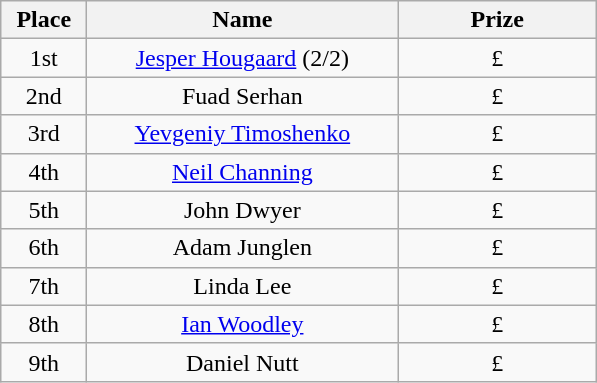<table class="wikitable">
<tr>
<th width="50">Place</th>
<th width="200">Name</th>
<th width="125">Prize</th>
</tr>
<tr>
<td align="center">1st</td>
<td align="center"><a href='#'>Jesper Hougaard</a> (2/2)</td>
<td align="center">£</td>
</tr>
<tr>
<td align="center">2nd</td>
<td align="center">Fuad Serhan</td>
<td align="center">£</td>
</tr>
<tr>
<td align="center">3rd</td>
<td align="center"><a href='#'>Yevgeniy Timoshenko</a></td>
<td align="center">£</td>
</tr>
<tr>
<td align="center">4th</td>
<td align="center"><a href='#'>Neil Channing</a></td>
<td align="center">£</td>
</tr>
<tr>
<td align="center">5th</td>
<td align="center">John Dwyer</td>
<td align="center">£</td>
</tr>
<tr>
<td align="center">6th</td>
<td align="center">Adam Junglen</td>
<td align="center">£</td>
</tr>
<tr>
<td align="center">7th</td>
<td align="center">Linda Lee</td>
<td align="center">£</td>
</tr>
<tr>
<td align="center">8th</td>
<td align="center"><a href='#'>Ian Woodley</a></td>
<td align="center">£</td>
</tr>
<tr>
<td align="center">9th</td>
<td align="center">Daniel Nutt</td>
<td align="center">£</td>
</tr>
</table>
